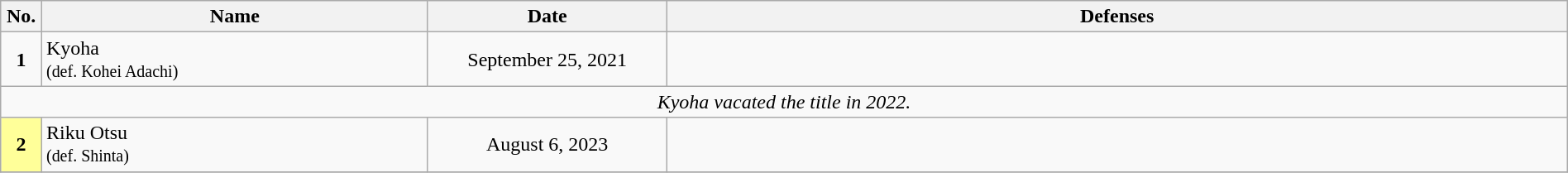<table class="wikitable" style="width:100%; font-size:100%;">
<tr>
<th style= width:1%;">No.</th>
<th style= width:21%;">Name</th>
<th style=width:13%;">Date</th>
<th style= width:49%;">Defenses</th>
</tr>
<tr>
<td align=center><strong>1</strong></td>
<td align=left> Kyoha <br><small>(def. Kohei Adachi)</small></td>
<td align=center>September 25, 2021</td>
<td></td>
</tr>
<tr>
<td colspan=4 align=center><em>Kyoha vacated the title in 2022.</em></td>
</tr>
<tr>
<td align=center bgcolor="#FFFF99"><strong>2</strong></td>
<td align=left> Riku Otsu <br><small>(def. Shinta)</small></td>
<td align=center>August 6, 2023</td>
<td></td>
</tr>
<tr>
</tr>
</table>
